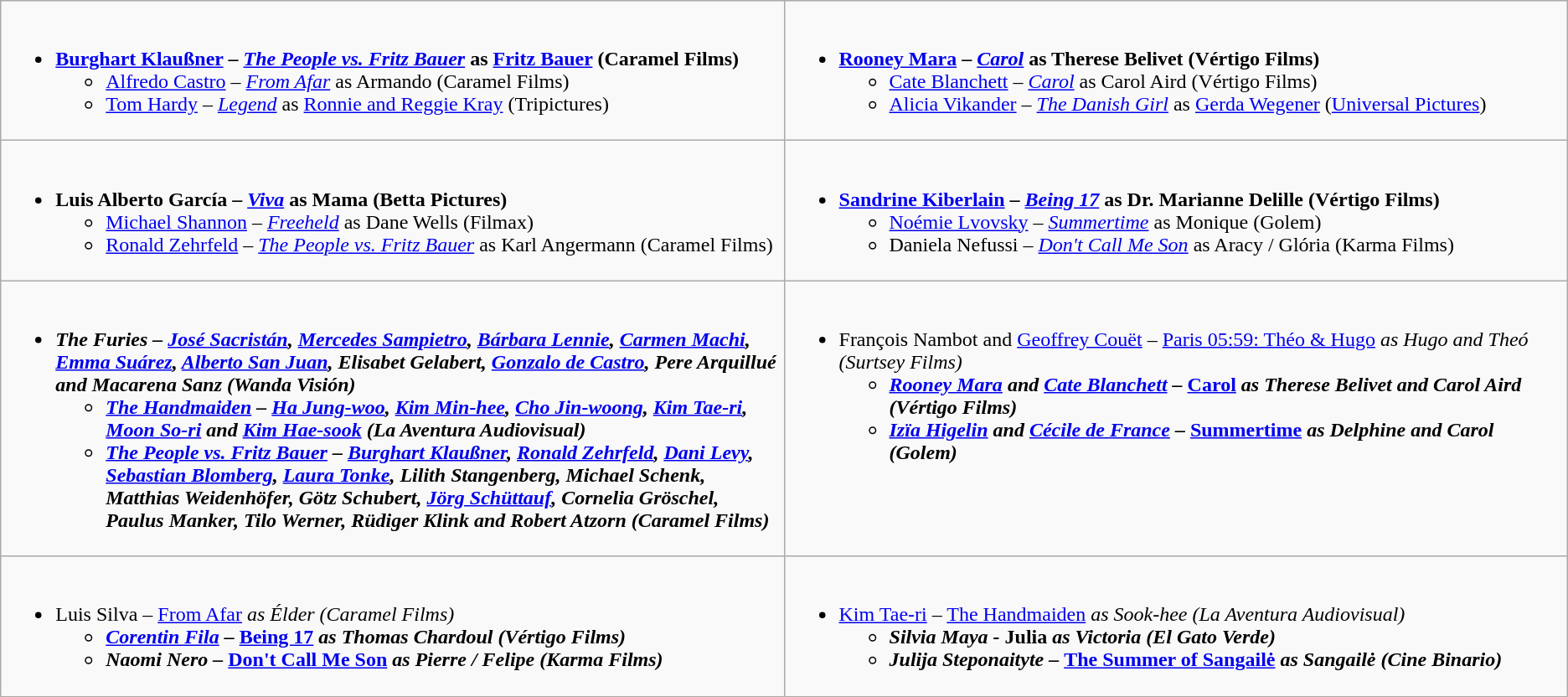<table class="wikitable">
<tr>
<td style="vertical-align:top;" width="50%"><br><ul><li><strong><a href='#'>Burghart Klaußner</a> – <em><a href='#'>The People vs. Fritz Bauer</a></em> as <a href='#'>Fritz Bauer</a> (Caramel Films)</strong><ul><li><a href='#'>Alfredo Castro</a> – <em><a href='#'>From Afar</a></em> as Armando (Caramel Films)</li><li><a href='#'>Tom Hardy</a> – <em><a href='#'>Legend</a></em> as <a href='#'>Ronnie and Reggie Kray</a> (Tripictures)</li></ul></li></ul></td>
<td style="vertical-align:top;" width="50%"><br><ul><li><strong><a href='#'>Rooney Mara</a> – <em><a href='#'>Carol</a></em> as Therese Belivet (Vértigo Films)</strong><ul><li><a href='#'>Cate Blanchett</a> – <em><a href='#'>Carol</a></em> as Carol Aird (Vértigo Films)</li><li><a href='#'>Alicia Vikander</a> – <em><a href='#'>The Danish Girl</a></em> as <a href='#'>Gerda Wegener</a> (<a href='#'>Universal Pictures</a>)</li></ul></li></ul></td>
</tr>
<tr>
<td style="vertical-align:top;" width="50%"><br><ul><li><strong>Luis Alberto García – <em><a href='#'>Viva</a></em> as Mama (Betta Pictures)</strong><ul><li><a href='#'>Michael Shannon</a> – <em><a href='#'>Freeheld</a></em> as Dane Wells (Filmax)</li><li><a href='#'>Ronald Zehrfeld</a> – <em><a href='#'>The People vs. Fritz Bauer</a></em> as Karl Angermann (Caramel Films)</li></ul></li></ul></td>
<td style="vertical-align:top;" width="50%"><br><ul><li><strong><a href='#'>Sandrine Kiberlain</a> – <em><a href='#'>Being 17</a></em> as Dr. Marianne Delille (Vértigo Films)</strong><ul><li><a href='#'>Noémie Lvovsky</a> – <em><a href='#'>Summertime</a></em> as Monique (Golem)</li><li>Daniela Nefussi – <em><a href='#'>Don't Call Me Son</a></em> as Aracy / Glória (Karma Films)</li></ul></li></ul></td>
</tr>
<tr>
<td style="vertical-align:top;" width="50%"><br><ul><li><strong><em>The Furies<em> – <a href='#'>José Sacristán</a>, <a href='#'>Mercedes Sampietro</a>, <a href='#'>Bárbara Lennie</a>, <a href='#'>Carmen Machi</a>, <a href='#'>Emma Suárez</a>, <a href='#'>Alberto San Juan</a>, Elisabet Gelabert, <a href='#'>Gonzalo de Castro</a>, Pere Arquillué and Macarena Sanz (Wanda Visión)<strong><ul><li></em><a href='#'>The Handmaiden</a><em> – <a href='#'>Ha Jung-woo</a>, <a href='#'>Kim Min-hee</a>, <a href='#'>Cho Jin-woong</a>, <a href='#'>Kim Tae-ri</a>, <a href='#'>Moon So-ri</a> and <a href='#'>Kim Hae-sook</a> (La Aventura Audiovisual)</li><li></em><a href='#'>The People vs. Fritz Bauer</a><em> – <a href='#'>Burghart Klaußner</a>, <a href='#'>Ronald Zehrfeld</a>, <a href='#'>Dani Levy</a>, <a href='#'>Sebastian Blomberg</a>, <a href='#'>Laura Tonke</a>, Lilith Stangenberg, Michael Schenk, Matthias Weidenhöfer, Götz Schubert, <a href='#'>Jörg Schüttauf</a>, Cornelia Gröschel, Paulus Manker, Tilo Werner, Rüdiger Klink and Robert Atzorn (Caramel Films)</li></ul></li></ul></td>
<td style="vertical-align:top;" width="50%"><br><ul><li></strong>François Nambot and <a href='#'>Geoffrey Couët</a> – </em><a href='#'>Paris 05:59: Théo & Hugo</a><em> as Hugo and Theó (Surtsey Films)<strong><ul><li><a href='#'>Rooney Mara</a> and <a href='#'>Cate Blanchett</a> – </em><a href='#'>Carol</a><em> as Therese Belivet and Carol Aird (Vértigo Films)</li><li><a href='#'>Izïa Higelin</a> and <a href='#'>Cécile de France</a> – </em><a href='#'>Summertime</a><em> as Delphine and Carol (Golem)</li></ul></li></ul></td>
</tr>
<tr>
<td style="vertical-align:top;" width="50%"><br><ul><li></strong>Luis Silva – </em><a href='#'>From Afar</a><em> as Élder (Caramel Films)<strong><ul><li><a href='#'>Corentin Fila</a> – </em><a href='#'>Being 17</a><em> as Thomas Chardoul (Vértigo Films)</li><li>Naomi Nero – </em><a href='#'>Don't Call Me Son</a><em> as Pierre / Felipe (Karma Films)</li></ul></li></ul></td>
<td style="vertical-align:top;" width="50%"><br><ul><li></strong><a href='#'>Kim Tae-ri</a> – </em><a href='#'>The Handmaiden</a><em> as Sook-hee (La Aventura Audiovisual)<strong><ul><li>Silvia Maya - </em>Julia<em> as Victoria (El Gato Verde)</li><li>Julija Steponaityte – </em><a href='#'>The Summer of Sangailė</a><em> as Sangailė (Cine Binario)</li></ul></li></ul></td>
</tr>
</table>
